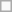<table style="float:left" class="wikitable"|>
<tr>
<td></td>
</tr>
</table>
